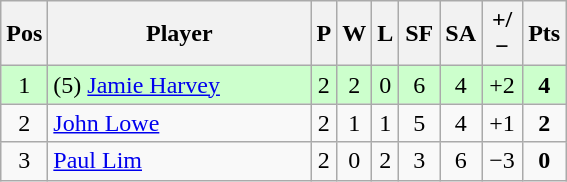<table class="wikitable" style="text-align:center; margin: 1em auto 1em auto, align:left">
<tr>
<th width=20>Pos</th>
<th width=168>Player</th>
<th width=3>P</th>
<th width=3>W</th>
<th width=3>L</th>
<th width=20>SF</th>
<th width=20>SA</th>
<th width=20>+/−</th>
<th width=20>Pts</th>
</tr>
<tr align=center style="background: #ccffcc;">
<td>1</td>
<td align="left"> (5) <a href='#'>Jamie Harvey</a></td>
<td>2</td>
<td>2</td>
<td>0</td>
<td>6</td>
<td>4</td>
<td>+2</td>
<td><strong>4</strong></td>
</tr>
<tr align=center>
<td>2</td>
<td align="left"> <a href='#'>John Lowe</a></td>
<td>2</td>
<td>1</td>
<td>1</td>
<td>5</td>
<td>4</td>
<td>+1</td>
<td><strong>2</strong></td>
</tr>
<tr align=center>
<td>3</td>
<td align="left"> <a href='#'>Paul Lim</a></td>
<td>2</td>
<td>0</td>
<td>2</td>
<td>3</td>
<td>6</td>
<td>−3</td>
<td><strong>0</strong></td>
</tr>
</table>
